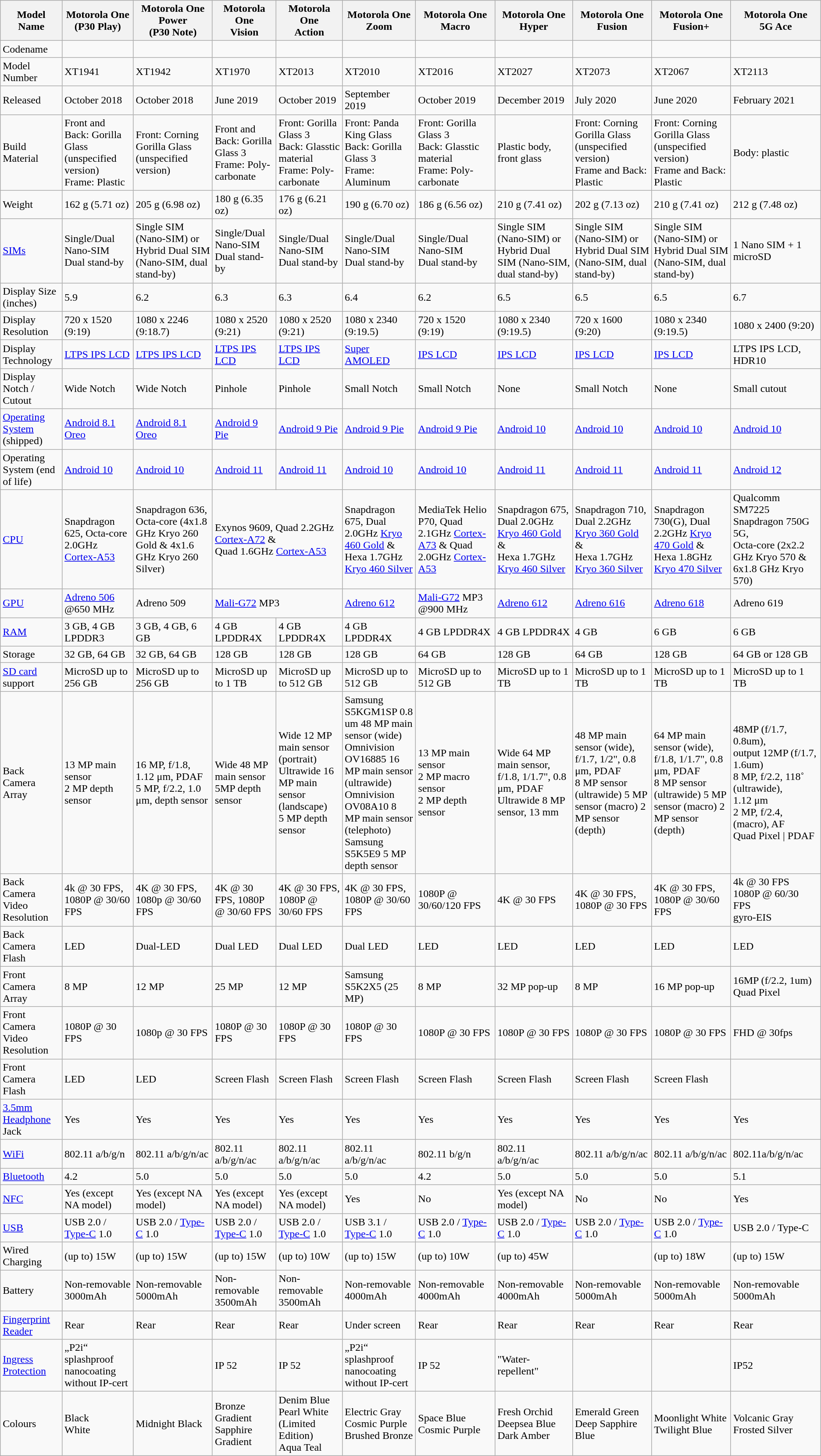<table class="wikitable">
<tr>
<th>Model Name</th>
<th>Motorola One<br>(P30 Play)</th>
<th>Motorola One Power<br>(P30 Note)</th>
<th>Motorola One<br>Vision</th>
<th>Motorola One<br>Action</th>
<th>Motorola One<br>Zoom</th>
<th>Motorola One<br>Macro</th>
<th>Motorola One<br>Hyper</th>
<th>Motorola One<br>Fusion</th>
<th>Motorola One<br>Fusion+</th>
<th>Motorola One<br>5G Ace</th>
</tr>
<tr>
<td>Codename</td>
<td></td>
<td></td>
<td></td>
<td></td>
<td></td>
<td></td>
<td></td>
<td></td>
<td></td>
<td></td>
</tr>
<tr>
<td>Model Number</td>
<td>XT1941</td>
<td>XT1942</td>
<td>XT1970</td>
<td>XT2013</td>
<td>XT2010</td>
<td>XT2016</td>
<td>XT2027</td>
<td>XT2073</td>
<td>XT2067</td>
<td>XT2113</td>
</tr>
<tr>
<td>Released</td>
<td>October 2018</td>
<td>October 2018</td>
<td>June 2019</td>
<td>October 2019</td>
<td>September 2019</td>
<td>October 2019</td>
<td>December 2019</td>
<td>July 2020</td>
<td>June 2020</td>
<td>February 2021</td>
</tr>
<tr>
<td>Build Material</td>
<td>Front and Back: Gorilla Glass (unspecified version)<br>Frame: Plastic</td>
<td>Front: Corning Gorilla Glass (unspecified version)</td>
<td>Front and Back: Gorilla Glass 3<br>Frame: Poly-carbonate</td>
<td>Front: Gorilla Glass 3<br>Back: Glasstic material<br>Frame: Poly-carbonate</td>
<td>Front: Panda King Glass<br>Back: Gorilla Glass 3<br>Frame: Aluminum</td>
<td>Front: Gorilla Glass 3<br>Back: Glasstic material<br>Frame: Poly-carbonate</td>
<td>Plastic body, front glass</td>
<td>Front: Corning Gorilla Glass (unspecified version)<br>Frame and Back: Plastic</td>
<td>Front: Corning Gorilla Glass (unspecified version)<br>Frame and Back: Plastic</td>
<td>Body: plastic</td>
</tr>
<tr>
<td>Weight</td>
<td>162 g (5.71 oz)</td>
<td>205 g (6.98 oz)</td>
<td>180 g (6.35 oz)</td>
<td>176 g (6.21 oz)</td>
<td>190 g (6.70 oz)</td>
<td>186 g (6.56 oz)</td>
<td>210 g (7.41 oz)</td>
<td>202 g (7.13 oz)</td>
<td>210 g (7.41 oz)</td>
<td>212 g (7.48 oz)</td>
</tr>
<tr>
<td><a href='#'>SIMs</a></td>
<td>Single/Dual Nano-SIM<br>Dual stand-by</td>
<td>Single SIM (Nano-SIM) or Hybrid Dual SIM (Nano-SIM, dual stand-by)</td>
<td>Single/Dual Nano-SIM<br>Dual stand-by</td>
<td>Single/Dual Nano-SIM<br>Dual stand-by</td>
<td>Single/Dual Nano-SIM<br>Dual stand-by</td>
<td>Single/Dual Nano-SIM<br>Dual stand-by</td>
<td>Single SIM (Nano-SIM) or Hybrid Dual SIM (Nano-SIM, dual stand-by)</td>
<td>Single SIM (Nano-SIM) or Hybrid Dual SIM (Nano-SIM, dual stand-by)</td>
<td>Single SIM (Nano-SIM) or Hybrid Dual SIM (Nano-SIM, dual stand-by)</td>
<td>1 Nano SIM + 1 microSD</td>
</tr>
<tr>
<td>Display Size (inches)</td>
<td>5.9</td>
<td>6.2</td>
<td>6.3</td>
<td>6.3</td>
<td>6.4</td>
<td>6.2</td>
<td>6.5</td>
<td>6.5</td>
<td>6.5</td>
<td>6.7</td>
</tr>
<tr>
<td>Display Resolution</td>
<td>720 x 1520 (9:19)</td>
<td>1080 x 2246 (9:18.7)</td>
<td>1080 x 2520 (9:21)</td>
<td>1080 x 2520 (9:21)</td>
<td>1080 x 2340 (9:19.5)</td>
<td>720 x 1520 (9:19)</td>
<td>1080 x 2340 (9:19.5)</td>
<td>720 x 1600 (9:20)</td>
<td>1080 x 2340 (9:19.5)</td>
<td>1080 x 2400 (9:20)</td>
</tr>
<tr>
<td>Display Technology</td>
<td><a href='#'>LTPS IPS LCD</a></td>
<td><a href='#'>LTPS IPS LCD</a></td>
<td><a href='#'>LTPS IPS LCD</a></td>
<td><a href='#'>LTPS IPS LCD</a></td>
<td><a href='#'>Super AMOLED</a></td>
<td><a href='#'>IPS LCD</a></td>
<td><a href='#'>IPS LCD</a></td>
<td><a href='#'>IPS LCD</a></td>
<td><a href='#'>IPS LCD</a></td>
<td>LTPS IPS LCD, HDR10</td>
</tr>
<tr>
<td>Display Notch / Cutout</td>
<td>Wide Notch</td>
<td>Wide Notch</td>
<td>Pinhole</td>
<td>Pinhole</td>
<td>Small Notch</td>
<td>Small Notch</td>
<td>None</td>
<td>Small Notch</td>
<td>None</td>
<td>Small cutout</td>
</tr>
<tr>
<td><a href='#'>Operating System</a> (shipped)</td>
<td><a href='#'>Android 8.1 Oreo</a></td>
<td><a href='#'>Android 8.1 Oreo</a></td>
<td><a href='#'>Android 9 Pie</a></td>
<td><a href='#'>Android 9 Pie</a></td>
<td><a href='#'>Android 9 Pie</a></td>
<td><a href='#'>Android 9 Pie</a></td>
<td><a href='#'>Android 10</a></td>
<td><a href='#'>Android 10</a></td>
<td><a href='#'>Android 10</a></td>
<td><a href='#'>Android 10</a></td>
</tr>
<tr>
<td>Operating System (end of life)</td>
<td><a href='#'>Android 10</a></td>
<td><a href='#'>Android 10</a></td>
<td><a href='#'>Android 11</a></td>
<td><a href='#'>Android 11</a></td>
<td><a href='#'>Android 10</a></td>
<td><a href='#'>Android 10</a></td>
<td><a href='#'>Android 11</a></td>
<td><a href='#'>Android 11</a></td>
<td><a href='#'>Android 11</a></td>
<td><a href='#'>Android 12</a></td>
</tr>
<tr>
<td><a href='#'>CPU</a></td>
<td>Snapdragon 625, Octa-core 2.0GHz <a href='#'>Cortex-A53</a></td>
<td>Snapdragon 636,<br>Octa-core (4x1.8 GHz Kryo 260 Gold & 4x1.6 GHz Kryo 260 Silver)</td>
<td colspan="2">Exynos 9609, Quad 2.2GHz <a href='#'>Cortex-A72</a> &<br>Quad 1.6GHz <a href='#'>Cortex-A53</a></td>
<td>Snapdragon 675, Dual 2.0GHz <a href='#'>Kryo 460 Gold</a> &<br>Hexa 1.7GHz <a href='#'>Kryo 460 Silver</a></td>
<td>MediaTek Helio P70, Quad 2.1GHz <a href='#'>Cortex-A73</a> & Quad 2.0GHz <a href='#'>Cortex-A53</a></td>
<td>Snapdragon 675, Dual 2.0GHz <a href='#'>Kryo 460 Gold</a> &<br>Hexa 1.7GHz <a href='#'>Kryo 460 Silver</a></td>
<td>Snapdragon 710, Dual 2.2GHz <a href='#'>Kryo 360 Gold</a> &<br>Hexa 1.7GHz <a href='#'>Kryo 360 Silver</a></td>
<td>Snapdragon 730(G), Dual 2.2GHz <a href='#'>Kryo 470 Gold</a> &<br>Hexa 1.8GHz <a href='#'>Kryo 470 Silver</a></td>
<td>Qualcomm SM7225 Snapdragon 750G 5G,<br>Octa-core (2x2.2 GHz Kryo 570 & 6x1.8 GHz Kryo 570)</td>
</tr>
<tr>
<td><a href='#'>GPU</a></td>
<td><a href='#'>Adreno 506</a> @650 MHz</td>
<td>Adreno 509</td>
<td colspan="2"><a href='#'>Mali-G72</a> MP3</td>
<td><a href='#'>Adreno 612</a></td>
<td><a href='#'>Mali-G72</a> MP3 @900 MHz</td>
<td><a href='#'>Adreno 612</a></td>
<td><a href='#'>Adreno 616</a></td>
<td><a href='#'>Adreno 618</a></td>
<td>Adreno 619</td>
</tr>
<tr>
<td><a href='#'>RAM</a></td>
<td>3 GB, 4 GB LPDDR3</td>
<td>3 GB, 4 GB, 6 GB</td>
<td>4 GB LPDDR4X</td>
<td>4 GB LPDDR4X</td>
<td>4 GB LPDDR4X</td>
<td>4 GB LPDDR4X</td>
<td>4 GB LPDDR4X</td>
<td>4 GB</td>
<td>6 GB</td>
<td>6 GB</td>
</tr>
<tr>
<td>Storage</td>
<td>32 GB, 64 GB</td>
<td>32 GB, 64 GB</td>
<td>128 GB</td>
<td>128 GB</td>
<td>128 GB</td>
<td>64 GB</td>
<td>128 GB</td>
<td>64 GB</td>
<td>128 GB</td>
<td>64 GB or 128 GB</td>
</tr>
<tr>
<td><a href='#'>SD card</a> support</td>
<td>MicroSD up to 256 GB</td>
<td>MicroSD up to 256 GB</td>
<td>MicroSD up to 1 TB</td>
<td>MicroSD up to 512 GB</td>
<td>MicroSD up to 512 GB</td>
<td>MicroSD up to 512 GB</td>
<td>MicroSD up to 1 TB</td>
<td>MicroSD up to 1 TB</td>
<td>MicroSD up to 1 TB</td>
<td>MicroSD up to 1 TB</td>
</tr>
<tr>
<td>Back Camera Array</td>
<td>13 MP main sensor<br>2 MP depth sensor</td>
<td>16 MP, f/1.8, 1.12 μm, PDAF<br>5 MP, f/2.2, 1.0 μm, depth sensor</td>
<td>Wide 48 MP main sensor<br>5MP depth sensor</td>
<td>Wide 12 MP main sensor (portrait)<br>Ultrawide 16 MP main sensor (landscape)<br>5 MP depth sensor</td>
<td>Samsung S5KGM1SP 0.8 um 48 MP main sensor (wide)<br>Omnivision OV16885 16 MP main sensor (ultrawide)<br>Omnivision OV08A10 8 MP main sensor (telephoto)<br>Samsung S5K5E9 5 MP depth sensor</td>
<td>13 MP main sensor<br>2 MP macro sensor<br>2 MP depth sensor</td>
<td>Wide 64 MP main sensor, f/1.8, 1/1.7", 0.8 μm, PDAF<br>Ultrawide 8 MP sensor, 13 mm</td>
<td>48 MP main sensor (wide), f/1.7, 1/2", 0.8 μm, PDAF<br>8 MP sensor (ultrawide)
5 MP sensor (macro)
2 MP sensor (depth)</td>
<td>64 MP main sensor (wide), f/1.8, 1/1.7", 0.8 μm, PDAF<br>8 MP sensor (ultrawide)
5 MP sensor (macro)
2 MP sensor (depth)</td>
<td>48MP (f/1.7, 0.8um),<br>output 12MP (f/1.7, 1.6um)<br>8 MP, f/2.2, 118˚ (ultrawide), 1.12 μm<br>2 MP, f/2.4, (macro), AF<br>Quad Pixel | PDAF</td>
</tr>
<tr>
<td>Back Camera Video Resolution</td>
<td>4k @ 30 FPS, 1080P @ 30/60 FPS</td>
<td>4K @ 30 FPS, 1080p @ 30/60 FPS</td>
<td>4K @ 30 FPS, 1080P @ 30/60 FPS</td>
<td>4K @ 30 FPS, 1080P @ 30/60 FPS</td>
<td>4K @ 30 FPS, 1080P @ 30/60 FPS</td>
<td>1080P @ 30/60/120 FPS</td>
<td>4K @ 30 FPS</td>
<td>4K @ 30 FPS, 1080P @ 30 FPS</td>
<td>4K @ 30 FPS, 1080P @ 30/60 FPS</td>
<td>4k @ 30 FPS<br>1080P @ 60/30 FPS<br>gyro-EIS</td>
</tr>
<tr>
<td>Back Camera Flash</td>
<td>LED</td>
<td>Dual-LED</td>
<td>Dual LED</td>
<td>Dual LED</td>
<td>Dual LED</td>
<td>LED</td>
<td>LED</td>
<td>LED</td>
<td>LED</td>
<td>LED</td>
</tr>
<tr>
<td>Front Camera Array</td>
<td>8 MP</td>
<td>12 MP</td>
<td>25 MP</td>
<td>12 MP</td>
<td>Samsung S5K2X5 (25 MP)</td>
<td>8 MP</td>
<td>32 MP pop-up</td>
<td>8 MP</td>
<td>16 MP pop-up</td>
<td>16MP (f/2.2, 1um)<br>Quad Pixel</td>
</tr>
<tr>
<td>Front Camera Video Resolution</td>
<td>1080P @ 30 FPS</td>
<td>1080p @ 30 FPS</td>
<td>1080P @ 30 FPS</td>
<td>1080P @ 30 FPS</td>
<td>1080P @ 30 FPS</td>
<td>1080P @ 30 FPS</td>
<td>1080P @ 30 FPS</td>
<td>1080P @ 30 FPS</td>
<td>1080P @ 30 FPS</td>
<td>FHD @ 30fps</td>
</tr>
<tr>
<td>Front Camera Flash</td>
<td>LED</td>
<td>LED</td>
<td>Screen Flash</td>
<td>Screen Flash</td>
<td>Screen Flash</td>
<td>Screen Flash</td>
<td>Screen Flash</td>
<td>Screen Flash</td>
<td>Screen Flash</td>
<td></td>
</tr>
<tr>
<td><a href='#'>3.5mm Headphone</a> Jack</td>
<td>Yes</td>
<td>Yes</td>
<td>Yes</td>
<td>Yes</td>
<td>Yes</td>
<td>Yes</td>
<td>Yes</td>
<td>Yes</td>
<td>Yes</td>
<td>Yes</td>
</tr>
<tr>
<td><a href='#'>WiFi</a></td>
<td>802.11 a/b/g/n</td>
<td>802.11 a/b/g/n/ac</td>
<td>802.11 a/b/g/n/ac</td>
<td>802.11 a/b/g/n/ac</td>
<td>802.11 a/b/g/n/ac</td>
<td>802.11 b/g/n</td>
<td>802.11 a/b/g/n/ac</td>
<td>802.11 a/b/g/n/ac</td>
<td>802.11 a/b/g/n/ac</td>
<td>802.11a/b/g/n/ac</td>
</tr>
<tr>
<td><a href='#'>Bluetooth</a></td>
<td>4.2</td>
<td>5.0</td>
<td>5.0</td>
<td>5.0</td>
<td>5.0</td>
<td>4.2</td>
<td>5.0</td>
<td>5.0</td>
<td>5.0</td>
<td>5.1</td>
</tr>
<tr>
<td><a href='#'>NFC</a></td>
<td>Yes (except NA model)</td>
<td>Yes (except NA model)</td>
<td>Yes (except NA model)</td>
<td>Yes (except NA model)</td>
<td>Yes</td>
<td>No</td>
<td>Yes (except NA model)</td>
<td>No</td>
<td>No</td>
<td>Yes</td>
</tr>
<tr>
<td><a href='#'>USB</a></td>
<td>USB 2.0 / <a href='#'>Type-C</a> 1.0</td>
<td>USB 2.0 / <a href='#'>Type-C</a> 1.0</td>
<td>USB 2.0 / <a href='#'>Type-C</a> 1.0</td>
<td>USB 2.0 / <a href='#'>Type-C</a> 1.0</td>
<td>USB 3.1 / <a href='#'>Type-C</a> 1.0</td>
<td>USB 2.0 / <a href='#'>Type-C</a> 1.0</td>
<td>USB 2.0 / <a href='#'>Type-C</a> 1.0</td>
<td>USB 2.0 / <a href='#'>Type-C</a> 1.0</td>
<td>USB 2.0 / <a href='#'>Type-C</a> 1.0</td>
<td>USB 2.0 / Type-C</td>
</tr>
<tr>
<td>Wired Charging</td>
<td>(up to) 15W</td>
<td>(up to) 15W</td>
<td>(up to) 15W</td>
<td>(up to) 10W</td>
<td>(up to) 15W</td>
<td>(up to) 10W</td>
<td>(up to) 45W</td>
<td></td>
<td>(up to) 18W</td>
<td>(up to) 15W</td>
</tr>
<tr>
<td>Battery</td>
<td>Non-removable 3000mAh</td>
<td>Non-removable 5000mAh</td>
<td>Non-removable 3500mAh</td>
<td>Non-removable 3500mAh</td>
<td>Non-removable 4000mAh</td>
<td>Non-removable 4000mAh</td>
<td>Non-removable 4000mAh</td>
<td>Non-removable 5000mAh</td>
<td>Non-removable 5000mAh</td>
<td>Non-removable 5000mAh</td>
</tr>
<tr>
<td><a href='#'>Fingerprint Reader</a></td>
<td>Rear</td>
<td>Rear</td>
<td>Rear</td>
<td>Rear</td>
<td>Under screen</td>
<td>Rear</td>
<td>Rear</td>
<td>Rear</td>
<td>Rear</td>
<td>Rear</td>
</tr>
<tr>
<td><a href='#'>Ingress Protection</a></td>
<td>„P2i“ splashproof nanocoating without IP-cert</td>
<td></td>
<td>IP 52</td>
<td>IP 52</td>
<td>„P2i“ splashproof nanocoating without IP-cert</td>
<td>IP 52</td>
<td>"Water-repellent"</td>
<td></td>
<td></td>
<td>IP52</td>
</tr>
<tr>
<td>Colours</td>
<td>Black<br>White</td>
<td>Midnight Black</td>
<td>Bronze Gradient<br>Sapphire Gradient</td>
<td>Denim Blue<br>Pearl White (Limited Edition)<br>Aqua Teal</td>
<td>Electric Gray<br>Cosmic Purple<br>Brushed Bronze</td>
<td>Space Blue<br>Cosmic Purple</td>
<td>Fresh Orchid<br>Deepsea Blue<br>Dark Amber</td>
<td>Emerald Green<br>Deep Sapphire Blue</td>
<td>Moonlight White<br>Twilight Blue</td>
<td>Volcanic Gray<br>Frosted Silver</td>
</tr>
</table>
